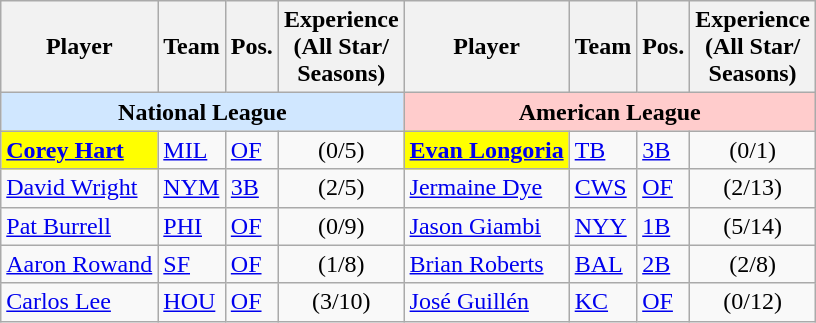<table class="wikitable">
<tr>
<th>Player</th>
<th>Team</th>
<th>Pos.</th>
<th>Experience<br>(All Star/<br>Seasons)</th>
<th>Player</th>
<th>Team</th>
<th>Pos.</th>
<th>Experience<br>(All Star/<br>Seasons)</th>
</tr>
<tr>
<th colspan="4" style="background-color:#D0E7FF;">National League</th>
<th colspan="4" style="background-color:#FFCCCC;">American League</th>
</tr>
<tr>
<td style="background:yellow;"><strong><a href='#'>Corey Hart</a></strong></td>
<td><a href='#'>MIL</a></td>
<td><a href='#'>OF</a></td>
<td align=center>(0/5)</td>
<td style="background:yellow;"><strong><a href='#'>Evan Longoria</a></strong></td>
<td><a href='#'>TB</a></td>
<td><a href='#'>3B</a></td>
<td align=center>(0/1)</td>
</tr>
<tr>
<td><a href='#'>David Wright</a></td>
<td><a href='#'>NYM</a></td>
<td><a href='#'>3B</a></td>
<td align=center>(2/5)</td>
<td><a href='#'>Jermaine Dye</a></td>
<td><a href='#'>CWS</a></td>
<td><a href='#'>OF</a></td>
<td align=center>(2/13)</td>
</tr>
<tr>
<td><a href='#'>Pat Burrell</a></td>
<td><a href='#'>PHI</a></td>
<td><a href='#'>OF</a></td>
<td align=center>(0/9)</td>
<td><a href='#'>Jason Giambi</a></td>
<td><a href='#'>NYY</a></td>
<td><a href='#'>1B</a></td>
<td align=center>(5/14)</td>
</tr>
<tr>
<td><a href='#'>Aaron Rowand</a></td>
<td><a href='#'>SF</a></td>
<td><a href='#'>OF</a></td>
<td align=center>(1/8)</td>
<td><a href='#'>Brian Roberts</a></td>
<td><a href='#'>BAL</a></td>
<td><a href='#'>2B</a></td>
<td align=center>(2/8)</td>
</tr>
<tr>
<td><a href='#'>Carlos Lee</a></td>
<td><a href='#'>HOU</a></td>
<td><a href='#'>OF</a></td>
<td align=center>(3/10)</td>
<td><a href='#'>José Guillén</a></td>
<td><a href='#'>KC</a></td>
<td><a href='#'>OF</a></td>
<td align=center>(0/12)</td>
</tr>
</table>
